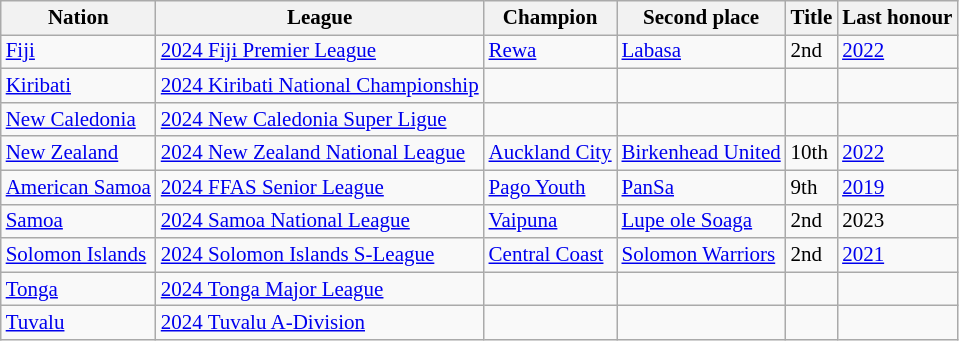<table class=wikitable style="font-size:14px">
<tr>
<th>Nation</th>
<th>League</th>
<th>Champion</th>
<th>Second place</th>
<th data-sort-type="number">Title</th>
<th>Last honour</th>
</tr>
<tr>
<td align=left> <a href='#'>Fiji</a></td>
<td align=left><a href='#'>2024 Fiji Premier League</a></td>
<td><a href='#'>Rewa</a></td>
<td><a href='#'>Labasa</a></td>
<td>2nd</td>
<td><a href='#'>2022</a></td>
</tr>
<tr>
<td align=left> <a href='#'>Kiribati</a></td>
<td align=left><a href='#'>2024 Kiribati National Championship</a></td>
<td></td>
<td></td>
<td></td>
<td></td>
</tr>
<tr>
<td align=left> <a href='#'>New Caledonia</a></td>
<td align=left><a href='#'>2024 New Caledonia Super Ligue</a></td>
<td></td>
<td></td>
<td></td>
<td></td>
</tr>
<tr>
<td> <a href='#'>New Zealand</a></td>
<td><a href='#'>2024 New Zealand National League</a></td>
<td><a href='#'>Auckland City</a></td>
<td><a href='#'>Birkenhead United</a></td>
<td>10th</td>
<td><a href='#'>2022</a></td>
</tr>
<tr>
<td align=left> <a href='#'>American Samoa</a></td>
<td align=left><a href='#'>2024 FFAS Senior League</a></td>
<td><a href='#'>Pago Youth</a></td>
<td><a href='#'>PanSa</a></td>
<td>9th</td>
<td><a href='#'>2019</a></td>
</tr>
<tr>
<td align=left> <a href='#'>Samoa</a></td>
<td align=left><a href='#'>2024 Samoa National League</a></td>
<td><a href='#'>Vaipuna</a></td>
<td><a href='#'>Lupe ole Soaga</a></td>
<td>2nd</td>
<td>2023</td>
</tr>
<tr>
<td> <a href='#'>Solomon Islands</a></td>
<td><a href='#'>2024 Solomon Islands S-League</a></td>
<td><a href='#'>Central Coast</a></td>
<td><a href='#'>Solomon Warriors</a></td>
<td>2nd</td>
<td><a href='#'>2021</a></td>
</tr>
<tr>
<td align=left> <a href='#'>Tonga</a></td>
<td align=left><a href='#'>2024 Tonga Major League</a></td>
<td></td>
<td></td>
<td></td>
<td></td>
</tr>
<tr>
<td align=left> <a href='#'>Tuvalu</a></td>
<td align=left><a href='#'>2024 Tuvalu A-Division</a></td>
<td></td>
<td></td>
<td></td>
<td></td>
</tr>
</table>
